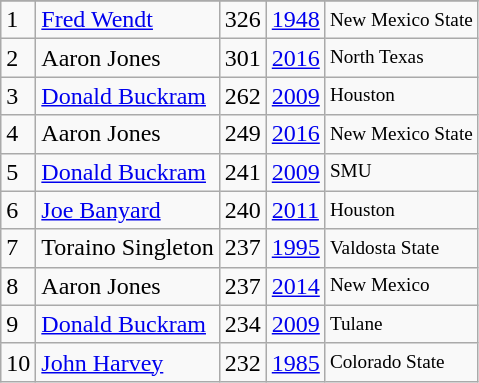<table class="wikitable">
<tr>
</tr>
<tr>
<td>1</td>
<td><a href='#'>Fred Wendt</a></td>
<td>326</td>
<td><a href='#'>1948</a></td>
<td style="font-size:80%;">New Mexico State</td>
</tr>
<tr>
<td>2</td>
<td>Aaron Jones</td>
<td>301</td>
<td><a href='#'>2016</a></td>
<td style="font-size:80%;">North Texas</td>
</tr>
<tr>
<td>3</td>
<td><a href='#'>Donald Buckram</a></td>
<td>262</td>
<td><a href='#'>2009</a></td>
<td style="font-size:80%;">Houston</td>
</tr>
<tr>
<td>4</td>
<td>Aaron Jones</td>
<td>249</td>
<td><a href='#'>2016</a></td>
<td style="font-size:80%;">New Mexico State</td>
</tr>
<tr>
<td>5</td>
<td><a href='#'>Donald Buckram</a></td>
<td>241</td>
<td><a href='#'>2009</a></td>
<td style="font-size:80%;">SMU</td>
</tr>
<tr>
<td>6</td>
<td><a href='#'>Joe Banyard</a></td>
<td>240</td>
<td><a href='#'>2011</a></td>
<td style="font-size:80%;">Houston</td>
</tr>
<tr>
<td>7</td>
<td>Toraino Singleton</td>
<td>237</td>
<td><a href='#'>1995</a></td>
<td style="font-size:80%;">Valdosta State</td>
</tr>
<tr>
<td>8</td>
<td>Aaron Jones</td>
<td>237</td>
<td><a href='#'>2014</a></td>
<td style="font-size:80%;">New Mexico</td>
</tr>
<tr>
<td>9</td>
<td><a href='#'>Donald Buckram</a></td>
<td>234</td>
<td><a href='#'>2009</a></td>
<td style="font-size:80%;">Tulane</td>
</tr>
<tr>
<td>10</td>
<td><a href='#'>John Harvey</a></td>
<td>232</td>
<td><a href='#'>1985</a></td>
<td style="font-size:80%;">Colorado State</td>
</tr>
</table>
